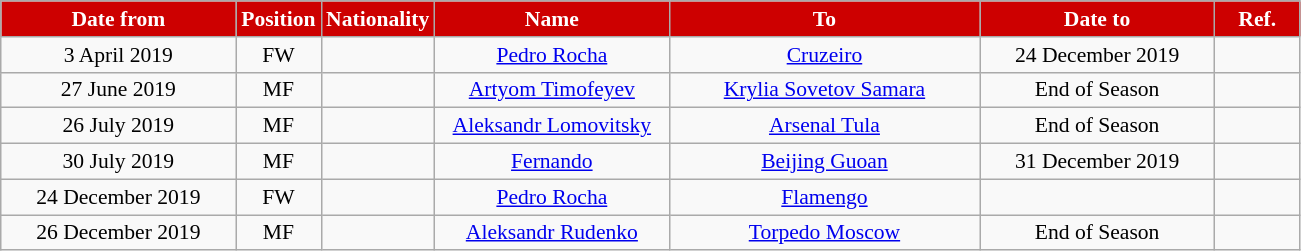<table class="wikitable" style="text-align:center; font-size:90%; ">
<tr>
<th style="background:#CD0000; color:white; width:150px;">Date from</th>
<th style="background:#CD0000; color:white; width:50px;">Position</th>
<th style="background:#CD0000; color:white; width:50px;">Nationality</th>
<th style="background:#CD0000; color:white; width:150px;">Name</th>
<th style="background:#CD0000; color:white; width:200px;">To</th>
<th style="background:#CD0000; color:white; width:150px;">Date to</th>
<th style="background:#CD0000; color:white; width:50px;">Ref.</th>
</tr>
<tr>
<td>3 April 2019</td>
<td>FW</td>
<td></td>
<td><a href='#'>Pedro Rocha</a></td>
<td><a href='#'>Cruzeiro</a></td>
<td>24 December 2019</td>
<td></td>
</tr>
<tr>
<td>27 June 2019</td>
<td>MF</td>
<td></td>
<td><a href='#'>Artyom Timofeyev</a></td>
<td><a href='#'>Krylia Sovetov Samara</a></td>
<td>End of Season</td>
<td></td>
</tr>
<tr>
<td>26 July 2019</td>
<td>MF</td>
<td></td>
<td><a href='#'>Aleksandr Lomovitsky</a></td>
<td><a href='#'>Arsenal Tula</a></td>
<td>End of Season</td>
<td></td>
</tr>
<tr>
<td>30 July 2019</td>
<td>MF</td>
<td></td>
<td><a href='#'>Fernando</a></td>
<td><a href='#'>Beijing Guoan</a></td>
<td>31 December 2019</td>
<td></td>
</tr>
<tr>
<td>24 December 2019</td>
<td>FW</td>
<td></td>
<td><a href='#'>Pedro Rocha</a></td>
<td><a href='#'>Flamengo</a></td>
<td></td>
<td></td>
</tr>
<tr>
<td>26 December 2019</td>
<td>MF</td>
<td></td>
<td><a href='#'>Aleksandr Rudenko</a></td>
<td><a href='#'>Torpedo Moscow</a></td>
<td>End of Season</td>
<td></td>
</tr>
</table>
